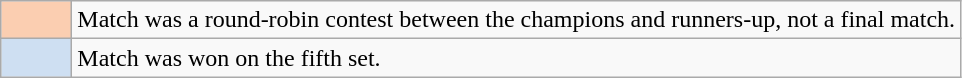<table class="wikitable">
<tr>
<td width="40px" bgcolor="#FBCEB1" align="center"></td>
<td>Match was a round-robin contest between the champions and runners-up, not a final match.</td>
</tr>
<tr>
<td width="40px" bgcolor="#cedff2" align="center"></td>
<td>Match was won on the fifth set.</td>
</tr>
</table>
